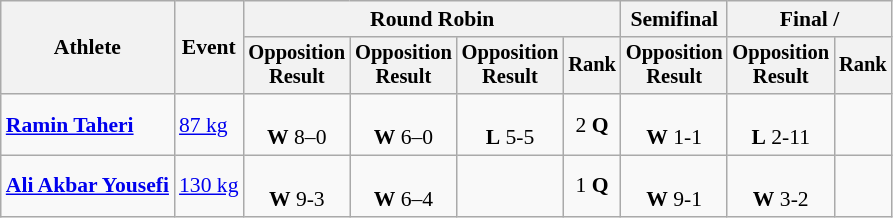<table class=wikitable style=font-size:90%;text-align:center>
<tr>
<th rowspan=2>Athlete</th>
<th rowspan=2>Event</th>
<th colspan=4>Round Robin</th>
<th>Semifinal</th>
<th colspan=2>Final / </th>
</tr>
<tr style=font-size:95%>
<th>Opposition<br>Result</th>
<th>Opposition<br>Result</th>
<th>Opposition<br>Result</th>
<th>Rank</th>
<th>Opposition<br>Result</th>
<th>Opposition<br>Result</th>
<th>Rank</th>
</tr>
<tr>
<td align=left><strong><a href='#'>Ramin Taheri</a></strong></td>
<td align=left><a href='#'>87 kg</a></td>
<td><br><strong>W</strong> 8–0</td>
<td><br><strong>W</strong> 6–0</td>
<td><br><strong>L</strong> 5-5</td>
<td>2 <strong>Q</strong></td>
<td><br><strong>W</strong> 1-1</td>
<td><br><strong>L</strong> 2-11</td>
<td></td>
</tr>
<tr>
<td align=left><strong><a href='#'>Ali Akbar Yousefi</a></strong></td>
<td align=left><a href='#'>130 kg</a></td>
<td><br><strong>W</strong> 9-3</td>
<td><br><strong>W</strong> 6–4</td>
<td></td>
<td>1 <strong>Q</strong></td>
<td><br><strong>W</strong> 9-1</td>
<td><br><strong>W</strong> 3-2</td>
<td></td>
</tr>
</table>
